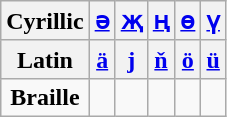<table class="wikitable" style="text-align:center">
<tr>
<th><strong>Cyrillic</strong></th>
<th><a href='#'>ә</a></th>
<th><a href='#'>җ</a></th>
<th><a href='#'>ң</a></th>
<th><a href='#'>ө</a></th>
<th><a href='#'>ү</a></th>
</tr>
<tr>
<th><strong>Latin</strong></th>
<th><a href='#'>ä</a></th>
<th><a href='#'>j</a></th>
<th><a href='#'>ň</a></th>
<th><a href='#'>ö</a></th>
<th><a href='#'>ü</a></th>
</tr>
<tr>
<td><strong>Braille</strong></td>
<td></td>
<td></td>
<td></td>
<td></td>
<td></td>
</tr>
</table>
